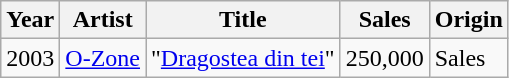<table class="wikitable">
<tr>
<th>Year</th>
<th>Artist</th>
<th>Title</th>
<th>Sales</th>
<th>Origin</th>
</tr>
<tr>
<td>2003</td>
<td><a href='#'>O-Zone</a></td>
<td>"<a href='#'>Dragostea din tei</a>"</td>
<td>250,000</td>
<td>Sales</td>
</tr>
</table>
